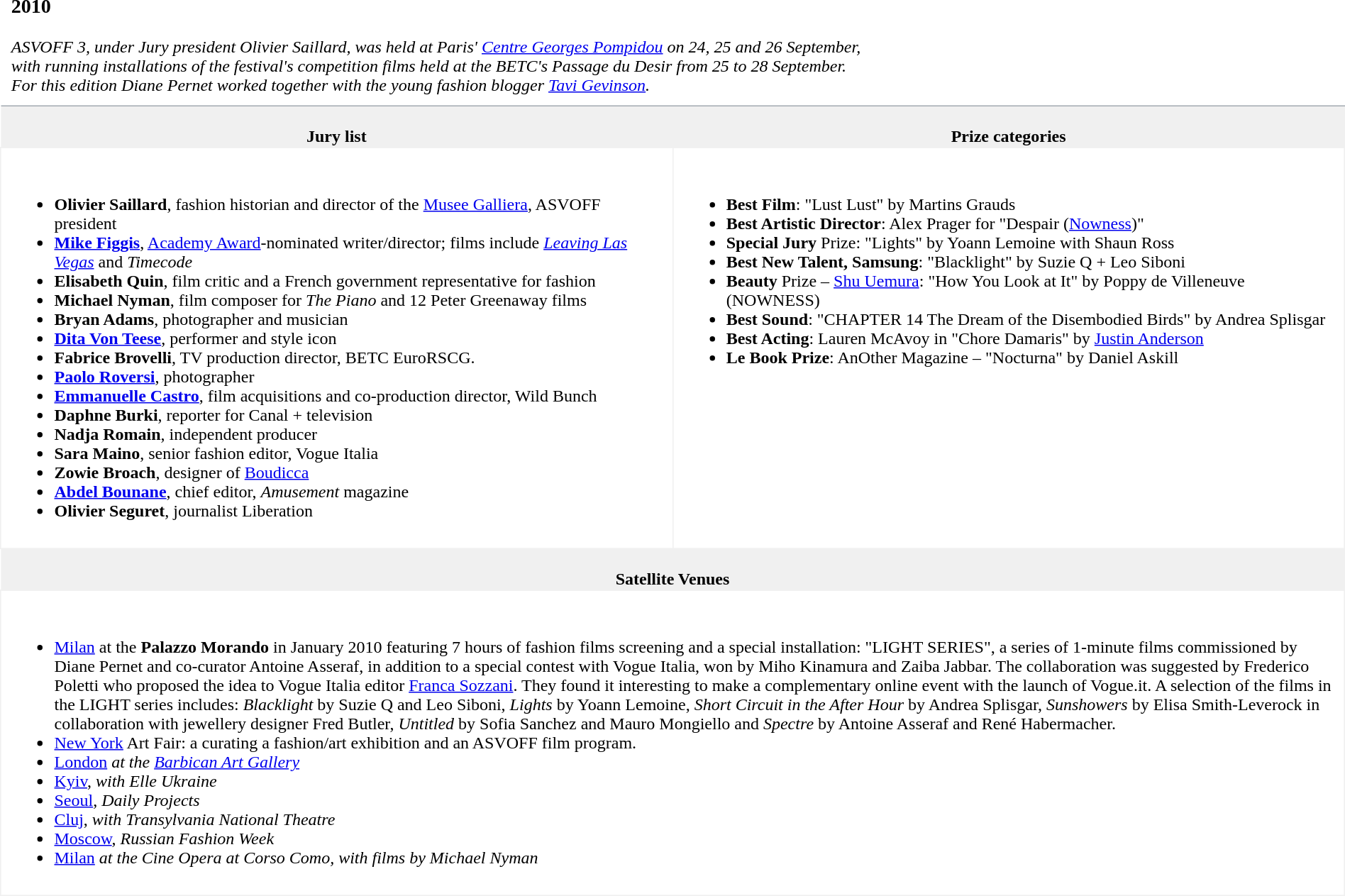<table style="border-collapse:collapse;width:100%;margin-bottom:25px;">
<tr>
<td colspan="2" style="padding:10px;vertical-align:top;border-bottom:1px solid #a2a9b1;"><br><h3>2010</h3><em>ASVOFF 3, under Jury president Olivier Saillard, was held at Paris' <a href='#'>Centre Georges Pompidou</a> on 24, 25 and 26 September,<br>with running installations of the festival's competition films held at the BETC's Passage du Desir from 25 to 28 September.<br>For this edition Diane Pernet worked together with the young fashion blogger <a href='#'>Tavi Gevinson</a>.</em></td>
</tr>
<tr>
<th style="text-align: center;width:50%;background-color:#f0f0f0;"><br><strong>Jury list</strong></th>
<th style="text-align: center;width:50%;background-color:#f0f0f0;"><br><strong>Prize categories</strong></th>
</tr>
<tr>
<td style="padding:10px;vertical-align:top;border:1px solid #f0f0f0;"><br><ul><li><strong>Olivier Saillard</strong>, fashion historian and director of the <a href='#'>Musee Galliera</a>, ASVOFF president</li><li><strong><a href='#'>Mike Figgis</a></strong>, <a href='#'>Academy Award</a>-nominated writer/director; films include <em><a href='#'>Leaving Las Vegas</a></em> and <em>Timecode</em></li><li><strong>Elisabeth Quin</strong>, film critic and a French government representative for fashion</li><li><strong>Michael Nyman</strong>, film composer for <em>The Piano</em> and 12 Peter Greenaway films</li><li><strong>Bryan Adams</strong>, photographer and musician</li><li><strong><a href='#'>Dita Von Teese</a></strong>, performer and style icon</li><li><strong>Fabrice Brovelli</strong>, TV production director, BETC EuroRSCG.</li><li><strong><a href='#'>Paolo Roversi</a></strong>, photographer</li><li><strong><a href='#'>Emmanuelle Castro</a></strong>, film acquisitions and co-production director, Wild Bunch</li><li><strong>Daphne Burki</strong>, reporter for Canal + television</li><li><strong>Nadja Romain</strong>, independent producer</li><li><strong>Sara Maino</strong>, senior fashion editor, Vogue Italia</li><li><strong>Zowie Broach</strong>, designer of <a href='#'>Boudicca</a></li><li><strong><a href='#'>Abdel Bounane</a></strong>, chief editor, <em>Amusement</em> magazine</li><li><strong>Olivier Seguret</strong>, journalist Liberation</li></ul></td>
<td style="padding:10px;vertical-align:top;border:1px solid #f0f0f0;"><br><ul><li><strong>Best Film</strong>: "Lust Lust" by Martins Grauds</li><li><strong>Best Artistic Director</strong>: Alex Prager for "Despair (<a href='#'>Nowness</a>)"</li><li><strong>Special Jury</strong> Prize: "Lights" by Yoann Lemoine with Shaun Ross</li><li><strong>Best New Talent, Samsung</strong>: "Blacklight" by Suzie Q + Leo Siboni</li><li><strong>Beauty</strong> Prize – <a href='#'>Shu Uemura</a>: "How You Look at It" by Poppy de Villeneuve (NOWNESS)</li><li><strong>Best Sound</strong>: "CHAPTER 14 The Dream of the Disembodied Birds" by Andrea Splisgar</li><li><strong>Best Acting</strong>: Lauren McAvoy in "Chore Damaris" by <a href='#'>Justin Anderson</a></li><li><strong>Le Book Prize</strong>: AnOther Magazine – "Nocturna" by Daniel Askill</li></ul></td>
</tr>
<tr>
<th colspan="2" style="background-color:#f0f0f0;"><br><strong>Satellite Venues</strong></th>
</tr>
<tr>
<td colspan="2" style="padding:10px;vertical-align:top;border:1px solid #f0f0f0;"><br><ul><li><a href='#'>Milan</a> at the <strong>Palazzo Morando</strong> in January 2010 featuring 7 hours of fashion films screening and a special installation: "LIGHT SERIES", a series of 1-minute films commissioned by Diane Pernet and co-curator Antoine Asseraf, in addition to a special contest with Vogue Italia, won by Miho Kinamura and Zaiba Jabbar. The collaboration was suggested by Frederico Poletti who proposed the idea to Vogue Italia editor <a href='#'>Franca Sozzani</a>. They found it interesting to make a complementary online event with the launch of Vogue.it. A selection of the films in the LIGHT series includes: <em>Blacklight</em> by Suzie Q and Leo Siboni, <em>Lights</em> by Yoann Lemoine, <em>Short Circuit in the After Hour</em> by Andrea Splisgar, <em>Sunshowers</em> by Elisa Smith-Leverock in collaboration with jewellery designer Fred Butler, <em>Untitled</em> by Sofia Sanchez and Mauro Mongiello and <em>Spectre</em> by Antoine Asseraf and René Habermacher.</li><li><a href='#'>New York</a> Art Fair: a curating a fashion/art exhibition and an ASVOFF film program.</li><li><a href='#'>London</a> <em>at the <a href='#'>Barbican Art Gallery</a></em></li><li><a href='#'>Kyiv</a>, <em>with Elle Ukraine</em></li><li><a href='#'>Seoul</a>, <em>Daily Projects</em></li><li><a href='#'>Cluj</a>, <em>with Transylvania National Theatre</em></li><li><a href='#'>Moscow</a>, <em>Russian Fashion Week</em></li><li><a href='#'>Milan</a> <em>at the Cine Opera at Corso Como, with films by Michael Nyman</em></li></ul></td>
</tr>
</table>
